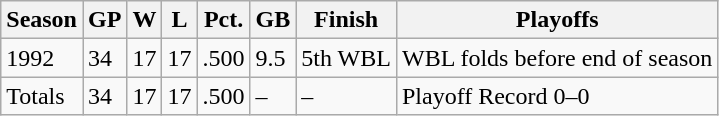<table class="wikitable">
<tr>
<th>Season</th>
<th>GP</th>
<th>W</th>
<th>L</th>
<th>Pct.</th>
<th>GB</th>
<th>Finish</th>
<th>Playoffs</th>
</tr>
<tr>
<td>1992</td>
<td>34</td>
<td>17</td>
<td>17</td>
<td>.500</td>
<td>9.5</td>
<td>5th WBL</td>
<td>WBL folds before end of season</td>
</tr>
<tr>
<td>Totals</td>
<td>34</td>
<td>17</td>
<td>17</td>
<td>.500</td>
<td>–</td>
<td>–</td>
<td>Playoff Record 0–0</td>
</tr>
</table>
